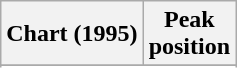<table class="wikitable sortable">
<tr>
<th align="left">Chart (1995)</th>
<th align="center">Peak<br>position</th>
</tr>
<tr>
</tr>
<tr>
</tr>
</table>
